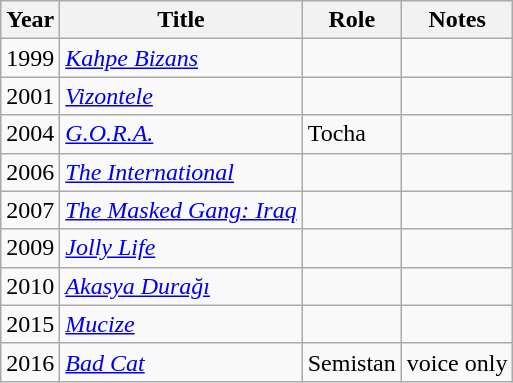<table class="wikitable sortable">
<tr>
<th>Year</th>
<th>Title</th>
<th>Role</th>
<th class="unsortable">Notes</th>
</tr>
<tr>
<td>1999</td>
<td><em><a href='#'>Kahpe Bizans</a></em></td>
<td></td>
<td></td>
</tr>
<tr>
<td>2001</td>
<td><em><a href='#'>Vizontele</a></em></td>
<td></td>
<td></td>
</tr>
<tr>
<td>2004</td>
<td><em><a href='#'>G.O.R.A.</a></em></td>
<td>Tocha</td>
<td></td>
</tr>
<tr>
<td>2006</td>
<td><em><a href='#'>The International</a></em></td>
<td></td>
<td></td>
</tr>
<tr>
<td>2007</td>
<td><em><a href='#'>The Masked Gang: Iraq</a></em></td>
<td></td>
<td></td>
</tr>
<tr>
<td>2009</td>
<td><em><a href='#'>Jolly Life</a></em></td>
<td></td>
<td></td>
</tr>
<tr>
<td>2010</td>
<td><em><a href='#'>Akasya Durağı</a></em></td>
<td></td>
<td></td>
</tr>
<tr>
<td>2015</td>
<td><em><a href='#'>Mucize</a></em></td>
<td></td>
<td></td>
</tr>
<tr>
<td>2016</td>
<td><em><a href='#'>Bad Cat</a></em></td>
<td>Semistan</td>
<td>voice only</td>
</tr>
</table>
